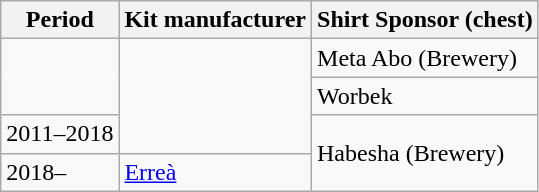<table class="wikitable mw-collapsible">
<tr>
<th>Period</th>
<th>Kit manufacturer</th>
<th>Shirt Sponsor (chest)</th>
</tr>
<tr>
<td rowspan="2"></td>
<td rowspan="3"></td>
<td>Meta Abo (Brewery)</td>
</tr>
<tr>
<td>Worbek</td>
</tr>
<tr>
<td>2011–2018</td>
<td rowspan="2">Habesha (Brewery)</td>
</tr>
<tr>
<td>2018–</td>
<td><a href='#'>Erreà</a></td>
</tr>
</table>
